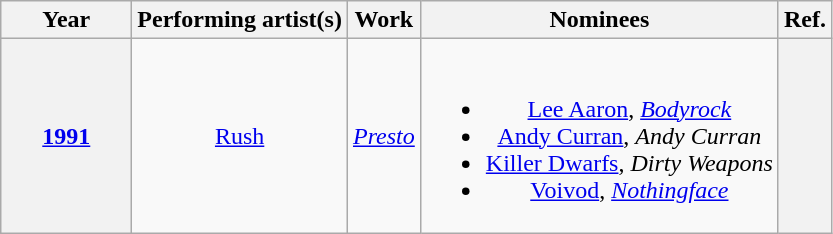<table class="wikitable plainrowheaders sortable" style="text-align:center;">
<tr>
<th scope="col" style="width:5em;">Year</th>
<th scope="col">Performing artist(s)</th>
<th scope="col">Work</th>
<th scope="col" class="unsortable">Nominees</th>
<th scope="col" class="unsortable">Ref.</th>
</tr>
<tr>
<th style="text-align:center;" scope="row"><a href='#'>1991</a></th>
<td scope="row"><a href='#'>Rush</a></td>
<td scope="row"><em><a href='#'>Presto</a></em></td>
<td><br><ul><li><a href='#'>Lee Aaron</a>, <em><a href='#'>Bodyrock</a></em></li><li><a href='#'>Andy Curran</a>, <em>Andy Curran</em></li><li><a href='#'>Killer Dwarfs</a>, <em>Dirty Weapons</em></li><li><a href='#'>Voivod</a>, <em><a href='#'>Nothingface</a></em></li></ul></td>
<th style="text-align:center;" scope="row"></th>
</tr>
</table>
